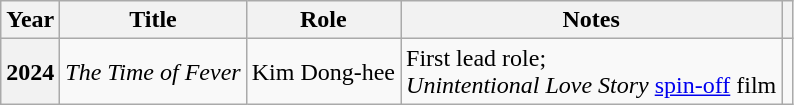<table class="wikitable plainrowheaders sortable">
<tr>
<th scope="col">Year</th>
<th scope="col">Title</th>
<th scope="col">Role</th>
<th scope="col">Notes</th>
<th scope="col" class="unsortable"></th>
</tr>
<tr>
<th scope="row">2024</th>
<td><em>The Time of Fever</em></td>
<td>Kim Dong-hee</td>
<td>First lead role;<br><em>Unintentional Love Story</em> <a href='#'>spin-off</a> film</td>
<td style="text-align:center"></td>
</tr>
</table>
